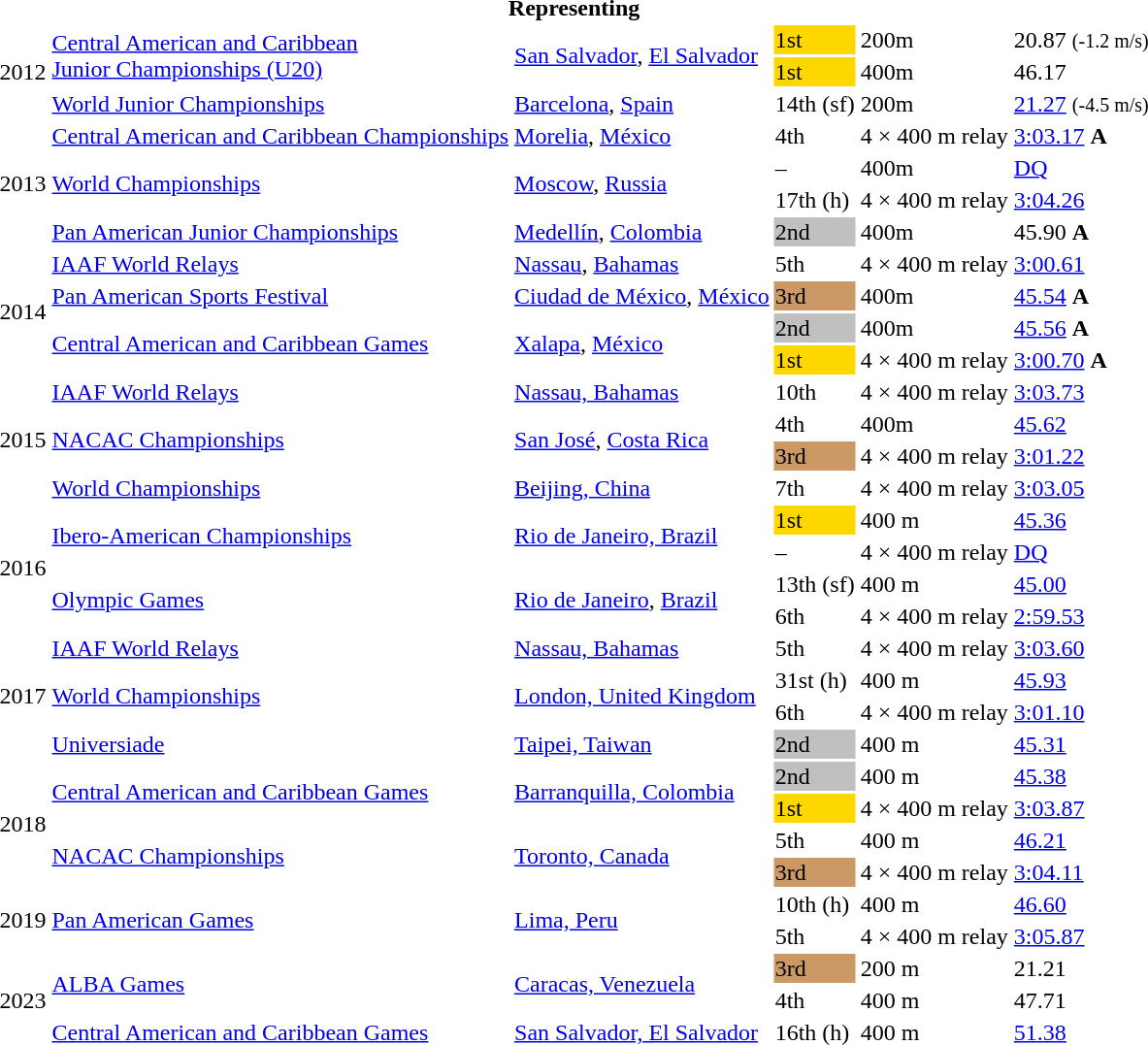<table>
<tr>
<th colspan="6">Representing </th>
</tr>
<tr>
<td rowspan=3>2012</td>
<td rowspan=2><a href='#'>Central American and Caribbean<br>Junior Championships (U20)</a></td>
<td rowspan=2><a href='#'>San Salvador</a>, <a href='#'>El Salvador</a></td>
<td bgcolor=gold>1st</td>
<td>200m</td>
<td>20.87 <small>(-1.2 m/s)</small></td>
</tr>
<tr>
<td bgcolor=gold>1st</td>
<td>400m</td>
<td>46.17</td>
</tr>
<tr>
<td><a href='#'>World Junior Championships</a></td>
<td><a href='#'>Barcelona</a>, <a href='#'>Spain</a></td>
<td>14th (sf)</td>
<td>200m</td>
<td><a href='#'>21.27</a> <small>(-4.5 m/s)</small></td>
</tr>
<tr>
<td rowspan=4>2013</td>
<td><a href='#'>Central American and Caribbean Championships</a></td>
<td><a href='#'>Morelia</a>, <a href='#'>México</a></td>
<td>4th</td>
<td>4 × 400 m relay</td>
<td><a href='#'>3:03.17</a> <strong>A</strong></td>
</tr>
<tr>
<td rowspan=2><a href='#'>World Championships</a></td>
<td rowspan=2><a href='#'>Moscow</a>, <a href='#'>Russia</a></td>
<td>–</td>
<td>400m</td>
<td><a href='#'>DQ</a></td>
</tr>
<tr>
<td>17th (h)</td>
<td>4 × 400 m relay</td>
<td><a href='#'>3:04.26</a></td>
</tr>
<tr>
<td><a href='#'>Pan American Junior Championships</a></td>
<td><a href='#'>Medellín</a>, <a href='#'>Colombia</a></td>
<td bgcolor=silver>2nd</td>
<td>400m</td>
<td>45.90 <strong>A</strong></td>
</tr>
<tr>
<td rowspan=4>2014</td>
<td><a href='#'>IAAF World Relays</a></td>
<td><a href='#'>Nassau</a>, <a href='#'>Bahamas</a></td>
<td>5th</td>
<td>4 × 400 m relay</td>
<td><a href='#'>3:00.61</a></td>
</tr>
<tr>
<td><a href='#'>Pan American Sports Festival</a></td>
<td><a href='#'>Ciudad de México</a>, <a href='#'>México</a></td>
<td bgcolor="cc9966">3rd</td>
<td>400m</td>
<td><a href='#'>45.54</a> <strong>A</strong></td>
</tr>
<tr>
<td rowspan=2><a href='#'>Central American and Caribbean Games</a></td>
<td rowspan=2><a href='#'>Xalapa</a>, <a href='#'>México</a></td>
<td bgcolor=silver>2nd</td>
<td>400m</td>
<td><a href='#'>45.56</a> <strong>A</strong></td>
</tr>
<tr>
<td bgcolor=gold>1st</td>
<td>4 × 400 m relay</td>
<td><a href='#'>3:00.70</a> <strong>A</strong></td>
</tr>
<tr>
<td rowspan=4>2015</td>
<td><a href='#'>IAAF World Relays</a></td>
<td><a href='#'>Nassau, Bahamas</a></td>
<td>10th</td>
<td>4 × 400 m relay</td>
<td><a href='#'>3:03.73</a></td>
</tr>
<tr>
<td rowspan=2><a href='#'>NACAC Championships</a></td>
<td rowspan=2><a href='#'>San José</a>, <a href='#'>Costa Rica</a></td>
<td>4th</td>
<td>400m</td>
<td><a href='#'>45.62</a></td>
</tr>
<tr>
<td bgcolor="cc9966">3rd</td>
<td>4 × 400 m relay</td>
<td><a href='#'>3:01.22</a></td>
</tr>
<tr>
<td><a href='#'>World Championships</a></td>
<td><a href='#'>Beijing, China</a></td>
<td>7th</td>
<td>4 × 400 m relay</td>
<td><a href='#'>3:03.05</a></td>
</tr>
<tr>
<td rowspan=4>2016</td>
<td rowspan=2><a href='#'>Ibero-American Championships</a></td>
<td rowspan=2><a href='#'>Rio de Janeiro, Brazil</a></td>
<td bgcolor=gold>1st</td>
<td>400 m</td>
<td><a href='#'>45.36</a></td>
</tr>
<tr>
<td>–</td>
<td>4 × 400 m relay</td>
<td><a href='#'>DQ</a></td>
</tr>
<tr>
<td rowspan=2><a href='#'>Olympic Games</a></td>
<td rowspan=2><a href='#'>Rio de Janeiro</a>, <a href='#'>Brazil</a></td>
<td>13th (sf)</td>
<td>400 m</td>
<td><a href='#'>45.00</a></td>
</tr>
<tr>
<td>6th</td>
<td>4 × 400 m relay</td>
<td><a href='#'>2:59.53</a></td>
</tr>
<tr>
<td rowspan=4>2017</td>
<td><a href='#'>IAAF World Relays</a></td>
<td><a href='#'>Nassau, Bahamas</a></td>
<td>5th</td>
<td>4 × 400 m relay</td>
<td><a href='#'>3:03.60</a></td>
</tr>
<tr>
<td rowspan=2><a href='#'>World Championships</a></td>
<td rowspan=2><a href='#'>London, United Kingdom</a></td>
<td>31st (h)</td>
<td>400 m</td>
<td><a href='#'>45.93</a></td>
</tr>
<tr>
<td>6th</td>
<td>4 × 400 m relay</td>
<td><a href='#'>3:01.10</a></td>
</tr>
<tr>
<td><a href='#'>Universiade</a></td>
<td><a href='#'>Taipei, Taiwan</a></td>
<td bgcolor=silver>2nd</td>
<td>400 m</td>
<td><a href='#'>45.31</a></td>
</tr>
<tr>
<td rowspan=4>2018</td>
<td rowspan=2><a href='#'>Central American and Caribbean Games</a></td>
<td rowspan=2><a href='#'>Barranquilla, Colombia</a></td>
<td bgcolor=silver>2nd</td>
<td>400 m</td>
<td><a href='#'>45.38</a></td>
</tr>
<tr>
<td bgcolor=gold>1st</td>
<td>4 × 400 m relay</td>
<td><a href='#'>3:03.87</a></td>
</tr>
<tr>
<td rowspan=2><a href='#'>NACAC Championships</a></td>
<td rowspan=2><a href='#'>Toronto, Canada</a></td>
<td>5th</td>
<td>400 m</td>
<td><a href='#'>46.21</a></td>
</tr>
<tr>
<td bgcolor=cc9966>3rd</td>
<td>4 × 400 m relay</td>
<td><a href='#'>3:04.11</a></td>
</tr>
<tr>
<td rowspan=2>2019</td>
<td rowspan=2><a href='#'>Pan American Games</a></td>
<td rowspan=2><a href='#'>Lima, Peru</a></td>
<td>10th (h)</td>
<td>400 m</td>
<td><a href='#'>46.60</a></td>
</tr>
<tr>
<td>5th</td>
<td>4 × 400 m relay</td>
<td><a href='#'>3:05.87</a></td>
</tr>
<tr>
<td rowspan=3>2023</td>
<td rowspan=2><a href='#'>ALBA Games</a></td>
<td rowspan=2><a href='#'>Caracas, Venezuela</a></td>
<td bgcolor=cc9966>3rd</td>
<td>200 m</td>
<td>21.21</td>
</tr>
<tr>
<td>4th</td>
<td>400 m</td>
<td>47.71</td>
</tr>
<tr>
<td><a href='#'>Central American and Caribbean Games</a></td>
<td><a href='#'>San Salvador, El Salvador</a></td>
<td>16th (h)</td>
<td>400 m</td>
<td><a href='#'>51.38</a></td>
</tr>
</table>
